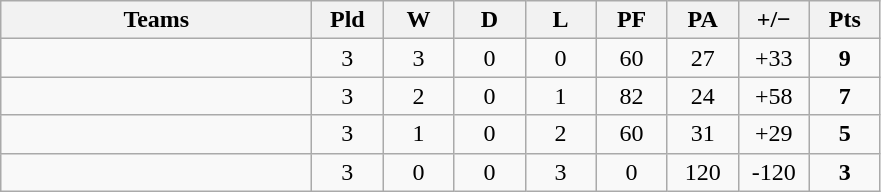<table class="wikitable" style="text-align: center;">
<tr>
<th width="200">Teams</th>
<th width="40">Pld</th>
<th width="40">W</th>
<th width="40">D</th>
<th width="40">L</th>
<th width="40">PF</th>
<th width="40">PA</th>
<th width="40">+/−</th>
<th width="40">Pts</th>
</tr>
<tr>
<td align=left></td>
<td>3</td>
<td>3</td>
<td>0</td>
<td>0</td>
<td>60</td>
<td>27</td>
<td>+33</td>
<td><strong>9</strong></td>
</tr>
<tr>
<td align=left></td>
<td>3</td>
<td>2</td>
<td>0</td>
<td>1</td>
<td>82</td>
<td>24</td>
<td>+58</td>
<td><strong>7</strong></td>
</tr>
<tr>
<td align=left></td>
<td>3</td>
<td>1</td>
<td>0</td>
<td>2</td>
<td>60</td>
<td>31</td>
<td>+29</td>
<td><strong>5</strong></td>
</tr>
<tr>
<td align=left></td>
<td>3</td>
<td>0</td>
<td>0</td>
<td>3</td>
<td>0</td>
<td>120</td>
<td>-120</td>
<td><strong>3</strong></td>
</tr>
</table>
